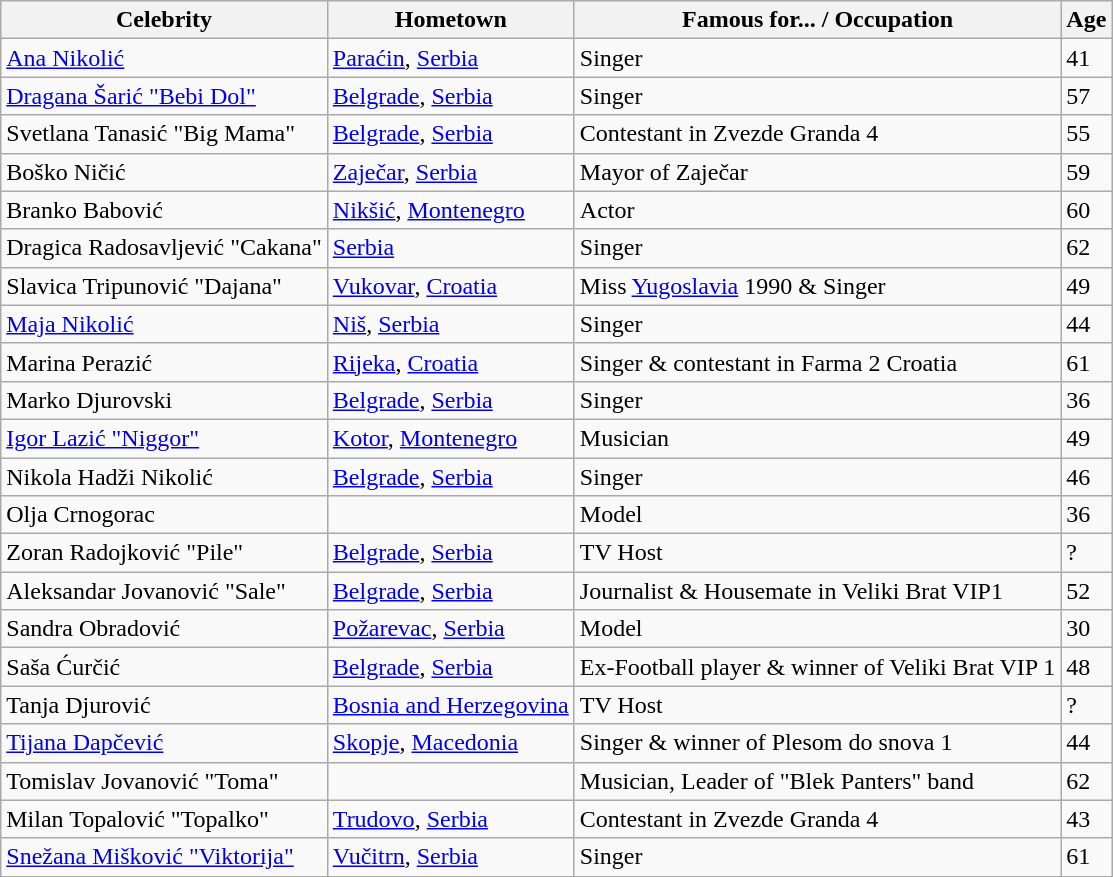<table class=wikitable>
<tr>
<th>Celebrity</th>
<th>Hometown</th>
<th>Famous for... / Occupation</th>
<th>Age</th>
</tr>
<tr>
<td><a href='#'>Ana Nikolić</a></td>
<td><a href='#'>Paraćin</a>, <a href='#'>Serbia</a></td>
<td>Singer</td>
<td>41</td>
</tr>
<tr>
<td><a href='#'>Dragana Šarić "Bebi Dol"</a></td>
<td><a href='#'>Belgrade</a>, <a href='#'>Serbia</a></td>
<td>Singer</td>
<td>57</td>
</tr>
<tr>
<td>Svetlana Tanasić "Big Mama"</td>
<td><a href='#'>Belgrade</a>, <a href='#'>Serbia</a></td>
<td>Contestant in Zvezde Granda 4</td>
<td>55</td>
</tr>
<tr>
<td>Boško Ničić</td>
<td><a href='#'>Zaječar</a>, <a href='#'>Serbia</a></td>
<td>Mayor of Zaječar</td>
<td>59</td>
</tr>
<tr>
<td>Branko Babović</td>
<td><a href='#'>Nikšić</a>, <a href='#'>Montenegro</a></td>
<td>Actor</td>
<td>60</td>
</tr>
<tr>
<td>Dragica Radosavljević "Cakana"</td>
<td><a href='#'>Serbia</a></td>
<td>Singer</td>
<td>62</td>
</tr>
<tr>
<td>Slavica Tripunović "Dajana"</td>
<td><a href='#'>Vukovar</a>, <a href='#'>Croatia</a></td>
<td>Miss <a href='#'>Yugoslavia</a> 1990 & Singer</td>
<td>49</td>
</tr>
<tr>
<td><a href='#'>Maja Nikolić</a></td>
<td><a href='#'>Niš</a>, <a href='#'>Serbia</a></td>
<td>Singer</td>
<td>44</td>
</tr>
<tr>
<td>Marina Perazić</td>
<td><a href='#'>Rijeka</a>, <a href='#'>Croatia</a></td>
<td>Singer & contestant in Farma 2 Croatia</td>
<td>61</td>
</tr>
<tr>
<td>Marko Djurovski</td>
<td><a href='#'>Belgrade</a>, <a href='#'>Serbia</a></td>
<td>Singer</td>
<td>36</td>
</tr>
<tr>
<td><a href='#'>Igor Lazić "Niggor"</a></td>
<td><a href='#'>Kotor</a>, <a href='#'>Montenegro</a></td>
<td>Musician</td>
<td>49</td>
</tr>
<tr>
<td>Nikola Hadži Nikolić</td>
<td><a href='#'>Belgrade</a>, <a href='#'>Serbia</a></td>
<td>Singer</td>
<td>46</td>
</tr>
<tr>
<td>Olja Crnogorac</td>
<td></td>
<td>Model</td>
<td>36</td>
</tr>
<tr>
<td>Zoran Radojković "Pile"</td>
<td><a href='#'>Belgrade</a>, <a href='#'>Serbia</a></td>
<td>TV Host</td>
<td>?</td>
</tr>
<tr>
<td>Aleksandar Jovanović "Sale"</td>
<td><a href='#'>Belgrade</a>, <a href='#'>Serbia</a></td>
<td>Journalist & Housemate in Veliki Brat VIP1</td>
<td>52</td>
</tr>
<tr>
<td>Sandra Obradović</td>
<td><a href='#'>Požarevac</a>, <a href='#'>Serbia</a></td>
<td>Model</td>
<td>30</td>
</tr>
<tr>
<td>Saša Ćurčić</td>
<td><a href='#'>Belgrade</a>, <a href='#'>Serbia</a></td>
<td>Ex-Football player & winner of Veliki Brat VIP 1</td>
<td>48</td>
</tr>
<tr>
<td>Tanja Djurović</td>
<td><a href='#'>Bosnia and Herzegovina</a></td>
<td>TV Host</td>
<td>?</td>
</tr>
<tr>
<td><a href='#'>Tijana Dapčević</a></td>
<td><a href='#'>Skopje</a>, <a href='#'>Macedonia</a></td>
<td>Singer & winner of Plesom do snova 1</td>
<td>44</td>
</tr>
<tr>
<td>Tomislav Jovanović "Toma"</td>
<td></td>
<td>Musician, Leader of "Blek Panters" band</td>
<td>62</td>
</tr>
<tr>
<td>Milan Topalović "Topalko"</td>
<td><a href='#'>Trudovo</a>, <a href='#'>Serbia</a></td>
<td>Contestant in Zvezde Granda 4</td>
<td>43</td>
</tr>
<tr>
<td><a href='#'>Snežana Mišković "Viktorija"</a></td>
<td><a href='#'>Vučitrn</a>, <a href='#'>Serbia</a></td>
<td>Singer</td>
<td>61</td>
</tr>
<tr>
</tr>
</table>
